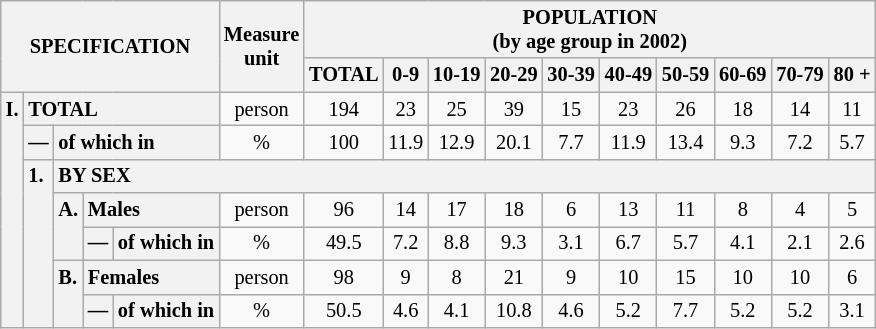<table class="wikitable" style="font-size:85%; text-align:center">
<tr>
<th rowspan="2" colspan="5">SPECIFICATION</th>
<th rowspan="2">Measure<br> unit</th>
<th colspan="10" rowspan="1">POPULATION<br> (by age group in 2002)</th>
</tr>
<tr>
<th>TOTAL</th>
<th>0-9</th>
<th>10-19</th>
<th>20-29</th>
<th>30-39</th>
<th>40-49</th>
<th>50-59</th>
<th>60-69</th>
<th>70-79</th>
<th>80 +</th>
</tr>
<tr>
<th style="text-align:left" valign="top" rowspan="7">I.</th>
<th style="text-align:left" colspan="4">TOTAL</th>
<td>person</td>
<td>194</td>
<td>23</td>
<td>25</td>
<td>39</td>
<td>15</td>
<td>23</td>
<td>26</td>
<td>18</td>
<td>14</td>
<td>11</td>
</tr>
<tr>
<th style="text-align:left" valign="top">—</th>
<th style="text-align:left" colspan="3">of which in</th>
<td>%</td>
<td>100</td>
<td>11.9</td>
<td>12.9</td>
<td>20.1</td>
<td>7.7</td>
<td>11.9</td>
<td>13.4</td>
<td>9.3</td>
<td>7.2</td>
<td>5.7</td>
</tr>
<tr>
<th style="text-align:left" valign="top" rowspan="5">1.</th>
<th style="text-align:left" colspan="14">BY SEX</th>
</tr>
<tr>
<th style="text-align:left" valign="top" rowspan="2">A.</th>
<th style="text-align:left" colspan="2">Males</th>
<td>person</td>
<td>96</td>
<td>14</td>
<td>17</td>
<td>18</td>
<td>6</td>
<td>13</td>
<td>11</td>
<td>8</td>
<td>4</td>
<td>5</td>
</tr>
<tr>
<th style="text-align:left" valign="top">—</th>
<th style="text-align:left" colspan="1">of which in</th>
<td>%</td>
<td>49.5</td>
<td>7.2</td>
<td>8.8</td>
<td>9.3</td>
<td>3.1</td>
<td>6.7</td>
<td>5.7</td>
<td>4.1</td>
<td>2.1</td>
<td>2.6</td>
</tr>
<tr>
<th style="text-align:left" valign="top" rowspan="2">B.</th>
<th style="text-align:left" colspan="2">Females</th>
<td>person</td>
<td>98</td>
<td>9</td>
<td>8</td>
<td>21</td>
<td>9</td>
<td>10</td>
<td>15</td>
<td>10</td>
<td>10</td>
<td>6</td>
</tr>
<tr>
<th style="text-align:left" valign="top">—</th>
<th style="text-align:left" colspan="1">of which in</th>
<td>%</td>
<td>50.5</td>
<td>4.6</td>
<td>4.1</td>
<td>10.8</td>
<td>4.6</td>
<td>5.2</td>
<td>7.7</td>
<td>5.2</td>
<td>5.2</td>
<td>3.1</td>
</tr>
</table>
